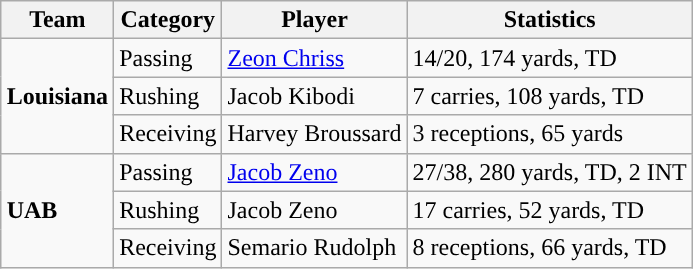<table class="wikitable" style="float: right;">
<tr>
<th>Team</th>
<th>Category</th>
<th>Player</th>
<th>Statistics</th>
</tr>
<tr>
<td rowspan=3><strong>Louisiana</strong></td>
<td>Passing</td>
<td><a href='#'>Zeon Chriss</a></td>
<td>14/20, 174 yards, TD</td>
</tr>
<tr>
<td>Rushing</td>
<td>Jacob Kibodi</td>
<td>7 carries, 108 yards, TD</td>
</tr>
<tr>
<td>Receiving</td>
<td>Harvey Broussard</td>
<td>3 receptions, 65 yards</td>
</tr>
<tr>
<td rowspan=3><strong>UAB</strong></td>
<td>Passing</td>
<td><a href='#'>Jacob Zeno</a></td>
<td>27/38, 280 yards, TD, 2 INT</td>
</tr>
<tr>
<td>Rushing</td>
<td>Jacob Zeno</td>
<td>17 carries, 52 yards, TD</td>
</tr>
<tr>
<td>Receiving</td>
<td>Semario Rudolph</td>
<td>8 receptions, 66 yards, TD</td>
</tr>
</table>
